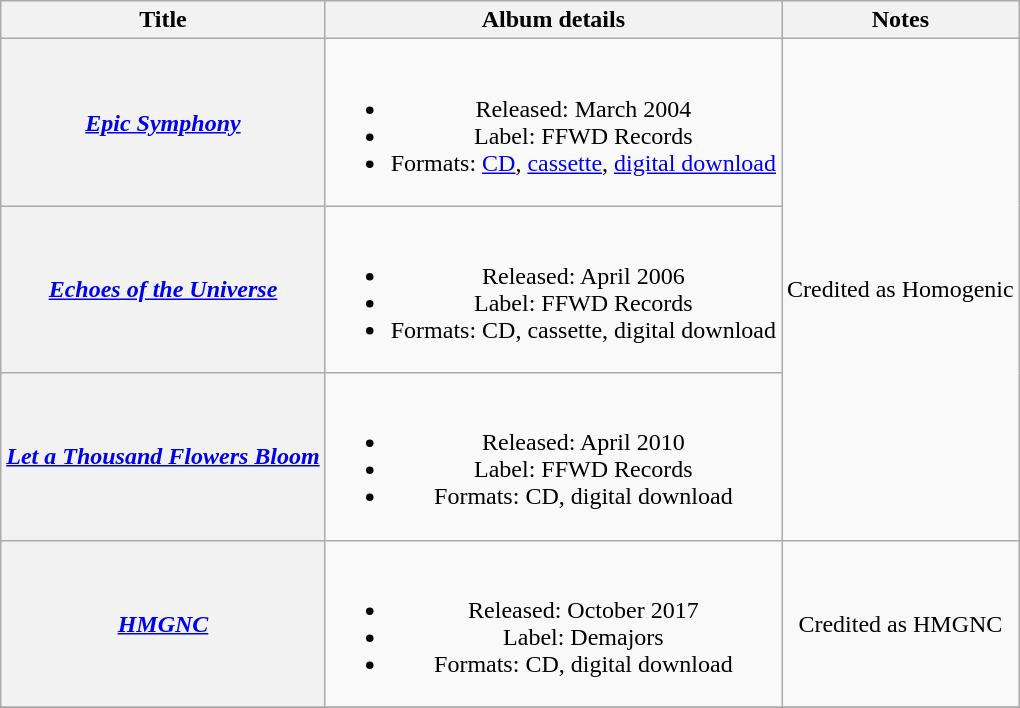<table class="wikitable plainrowheaders" style="text-align:center;">
<tr>
<th scope="col">Title</th>
<th scope="col">Album details</th>
<th scope="col">Notes</th>
</tr>
<tr>
<th scope="row"><em><a href='#'>Epic Symphony</a></em></th>
<td><br><ul><li>Released: March 2004</li><li>Label: FFWD Records</li><li>Formats: <a href='#'>CD</a>, <a href='#'>cassette</a>, <a href='#'>digital download</a></li></ul></td>
<td rowspan="3">Credited as Homogenic</td>
</tr>
<tr>
<th scope="row"><em><a href='#'>Echoes of the Universe</a></em></th>
<td><br><ul><li>Released: April 2006</li><li>Label: FFWD Records</li><li>Formats: CD, cassette, digital download</li></ul></td>
</tr>
<tr>
<th scope="row"><em><a href='#'>Let a Thousand Flowers Bloom</a></em></th>
<td><br><ul><li>Released: April 2010</li><li>Label: FFWD Records</li><li>Formats: CD, digital download</li></ul></td>
</tr>
<tr>
<th scope="row"><em><a href='#'>HMGNC</a></em></th>
<td><br><ul><li>Released: October 2017</li><li>Label: Demajors</li><li>Formats: CD, digital download</li></ul></td>
<td>Credited as HMGNC</td>
</tr>
<tr>
</tr>
</table>
